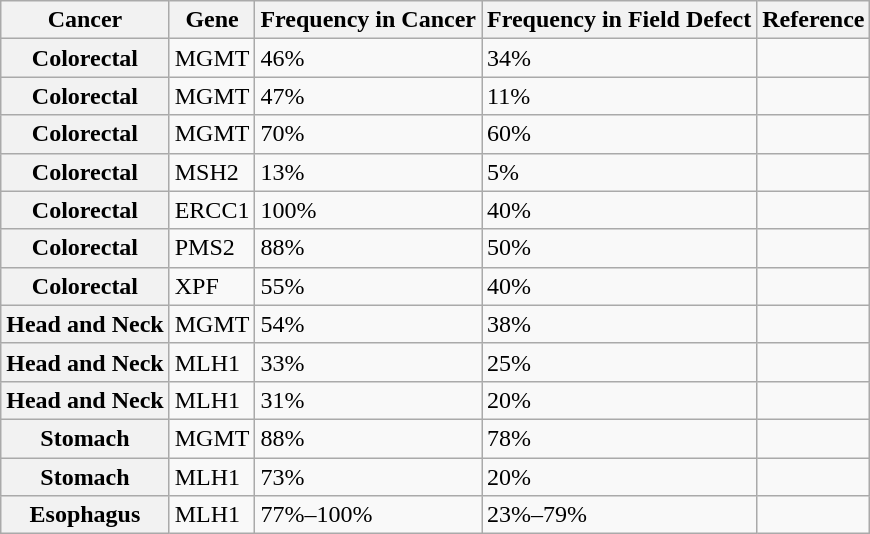<table class="wikitable">
<tr>
<th scope="col">Cancer</th>
<th scope="col">Gene</th>
<th scope="col">Frequency in Cancer</th>
<th scope="col">Frequency in Field Defect</th>
<th scope="col">Reference</th>
</tr>
<tr>
<th scope="row">Colorectal</th>
<td>MGMT</td>
<td>46%</td>
<td>34%</td>
<td></td>
</tr>
<tr>
<th scope="row">Colorectal</th>
<td>MGMT</td>
<td>47%</td>
<td>11%</td>
<td></td>
</tr>
<tr>
<th scope="row">Colorectal</th>
<td>MGMT</td>
<td>70%</td>
<td>60%</td>
<td></td>
</tr>
<tr>
<th scope="row">Colorectal</th>
<td>MSH2</td>
<td>13%</td>
<td>5%</td>
<td></td>
</tr>
<tr>
<th scope="row">Colorectal</th>
<td>ERCC1</td>
<td>100%</td>
<td>40%</td>
<td></td>
</tr>
<tr>
<th scope="row">Colorectal</th>
<td>PMS2</td>
<td>88%</td>
<td>50%</td>
<td></td>
</tr>
<tr>
<th scope="row">Colorectal</th>
<td>XPF</td>
<td>55%</td>
<td>40%</td>
<td></td>
</tr>
<tr>
<th scope="row">Head and Neck</th>
<td>MGMT</td>
<td>54%</td>
<td>38%</td>
<td></td>
</tr>
<tr>
<th scope="row">Head and Neck</th>
<td>MLH1</td>
<td>33%</td>
<td>25%</td>
<td></td>
</tr>
<tr>
<th scope="row">Head and Neck</th>
<td>MLH1</td>
<td>31%</td>
<td>20%</td>
<td></td>
</tr>
<tr>
<th scope="row">Stomach</th>
<td>MGMT</td>
<td>88%</td>
<td>78%</td>
<td></td>
</tr>
<tr>
<th scope="row">Stomach</th>
<td>MLH1</td>
<td>73%</td>
<td>20%</td>
<td></td>
</tr>
<tr>
<th scope="row">Esophagus</th>
<td>MLH1</td>
<td>77%–100%</td>
<td>23%–79%</td>
<td></td>
</tr>
</table>
